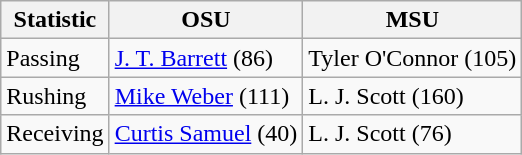<table class="wikitable">
<tr>
<th>Statistic</th>
<th>OSU</th>
<th>MSU</th>
</tr>
<tr>
<td>Passing</td>
<td><a href='#'>J. T. Barrett</a> (86)</td>
<td>Tyler O'Connor (105)</td>
</tr>
<tr>
<td>Rushing</td>
<td><a href='#'>Mike Weber</a> (111)</td>
<td>L. J. Scott (160)</td>
</tr>
<tr>
<td>Receiving</td>
<td><a href='#'>Curtis Samuel</a> (40)</td>
<td>L. J. Scott (76)</td>
</tr>
</table>
